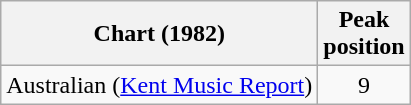<table class="wikitable">
<tr>
<th>Chart (1982)</th>
<th>Peak<br>position</th>
</tr>
<tr>
<td>Australian (<a href='#'>Kent Music Report</a>)</td>
<td align="center">9</td>
</tr>
</table>
